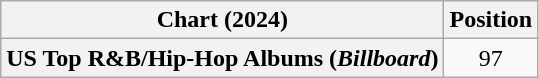<table class="wikitable plainrowheaders" style="text-align:center">
<tr>
<th scope="col">Chart (2024)</th>
<th scope="col">Position</th>
</tr>
<tr>
<th scope="row">US Top R&B/Hip-Hop Albums (<em>Billboard</em>)</th>
<td>97</td>
</tr>
</table>
